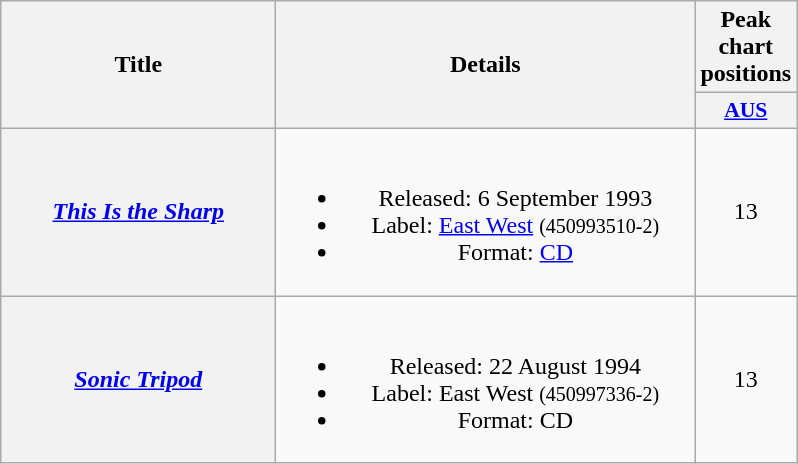<table class="wikitable plainrowheaders" style="text-align:center;" border="1">
<tr>
<th scope="col" rowspan="2" style="width:11em;">Title</th>
<th scope="col" rowspan="2" style="width:17em;">Details</th>
<th scope="col" colspan="1">Peak chart positions</th>
</tr>
<tr>
<th scope="col" style="width:3em;font-size:90%;"><a href='#'>AUS</a><br></th>
</tr>
<tr>
<th scope="row"><em><a href='#'>This Is the Sharp</a></em></th>
<td><br><ul><li>Released: 6 September 1993</li><li>Label: <a href='#'>East West</a> <small>(450993510-2)</small></li><li>Format: <a href='#'>CD</a></li></ul></td>
<td>13</td>
</tr>
<tr>
<th scope="row"><em><a href='#'>Sonic Tripod</a></em></th>
<td><br><ul><li>Released: 22 August 1994</li><li>Label: East West <small>(450997336-2)</small></li><li>Format: CD</li></ul></td>
<td>13</td>
</tr>
</table>
